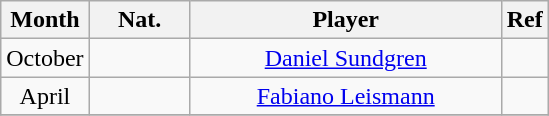<table class="wikitable sortable" style="text-align: center;">
<tr>
<th>Month</th>
<th width=60>Nat.</th>
<th width=200>Player</th>
<th>Ref</th>
</tr>
<tr>
<td>October</td>
<td></td>
<td><a href='#'>Daniel Sundgren</a></td>
<td></td>
</tr>
<tr>
<td>April</td>
<td></td>
<td><a href='#'>Fabiano Leismann</a></td>
<td></td>
</tr>
<tr>
</tr>
</table>
